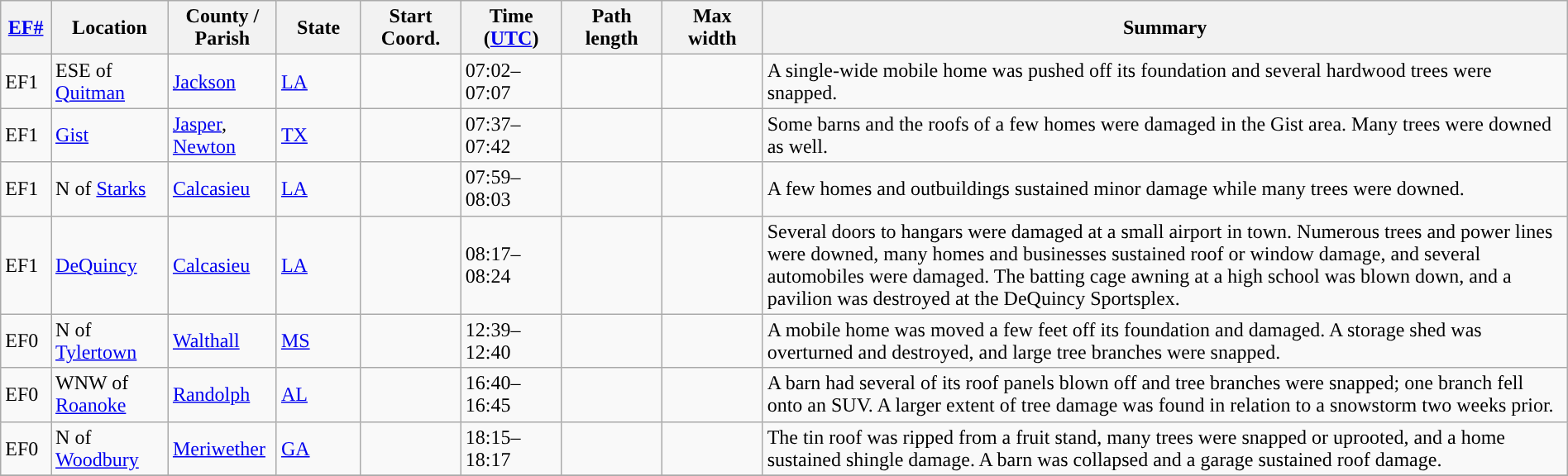<table class="wikitable sortable" style="width:100%;">
<tr>
<th scope="col"  style="width:3%; text-align:center;"><a href='#'>EF#</a></th>
<th scope="col"  style="width:7%; text-align:center;" class="unsortable">Location</th>
<th scope="col"  style="width:6%; text-align:center;" class="unsortable">County / Parish</th>
<th scope="col"  style="width:5%; text-align:center;">State</th>
<th scope="col"  style="width:6%; text-align:center;">Start Coord.</th>
<th scope="col"  style="width:6%; text-align:center;">Time (<a href='#'>UTC</a>)</th>
<th scope="col"  style="width:6%; text-align:center;">Path length</th>
<th scope="col"  style="width:6%; text-align:center;">Max width</th>
<th scope="col" class="unsortable" style="width:48%; text-align:center;">Summary</th>
</tr>
<tr>
<td>EF1</td>
<td>ESE of <a href='#'>Quitman</a></td>
<td><a href='#'>Jackson</a></td>
<td><a href='#'>LA</a></td>
<td></td>
<td>07:02–07:07</td>
<td></td>
<td></td>
<td>A single-wide mobile home was pushed off its foundation and several hardwood trees were snapped.</td>
</tr>
<tr>
<td>EF1</td>
<td><a href='#'>Gist</a></td>
<td><a href='#'>Jasper</a>, <a href='#'>Newton</a></td>
<td><a href='#'>TX</a></td>
<td></td>
<td>07:37–07:42</td>
<td></td>
<td></td>
<td>Some barns and the roofs of a few homes were damaged in the Gist area. Many trees were downed as well.</td>
</tr>
<tr>
<td>EF1</td>
<td>N of <a href='#'>Starks</a></td>
<td><a href='#'>Calcasieu</a></td>
<td><a href='#'>LA</a></td>
<td></td>
<td>07:59–08:03</td>
<td></td>
<td></td>
<td>A few homes and outbuildings sustained minor damage while many trees were downed.</td>
</tr>
<tr>
<td>EF1</td>
<td><a href='#'>DeQuincy</a></td>
<td><a href='#'>Calcasieu</a></td>
<td><a href='#'>LA</a></td>
<td></td>
<td>08:17–08:24</td>
<td></td>
<td></td>
<td>Several doors to hangars were damaged at a small airport in town. Numerous trees and power lines were downed, many homes and businesses sustained roof or window damage, and several automobiles were damaged. The batting cage awning at a high school was blown down, and a pavilion was destroyed at the DeQuincy Sportsplex.</td>
</tr>
<tr>
<td>EF0</td>
<td>N of <a href='#'>Tylertown</a></td>
<td><a href='#'>Walthall</a></td>
<td><a href='#'>MS</a></td>
<td></td>
<td>12:39–12:40</td>
<td></td>
<td></td>
<td>A mobile home was moved a few feet off its foundation and damaged. A storage shed was overturned and destroyed, and large tree branches were snapped.</td>
</tr>
<tr>
<td>EF0</td>
<td>WNW of <a href='#'>Roanoke</a></td>
<td><a href='#'>Randolph</a></td>
<td><a href='#'>AL</a></td>
<td></td>
<td>16:40–16:45</td>
<td></td>
<td></td>
<td>A barn had several of its roof panels blown off and tree branches were snapped; one branch fell onto an SUV. A larger extent of tree damage was found in relation to a snowstorm two weeks prior.</td>
</tr>
<tr>
<td>EF0</td>
<td>N of <a href='#'>Woodbury</a></td>
<td><a href='#'>Meriwether</a></td>
<td><a href='#'>GA</a></td>
<td></td>
<td>18:15–18:17</td>
<td></td>
<td></td>
<td>The tin roof was ripped from a fruit stand, many trees were snapped or uprooted, and a home sustained shingle damage. A barn was collapsed and a garage sustained roof damage.</td>
</tr>
<tr>
</tr>
</table>
